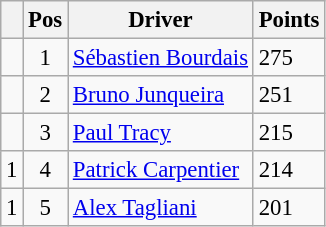<table class="wikitable" style="font-size: 95%;">
<tr>
<th></th>
<th>Pos</th>
<th>Driver</th>
<th>Points</th>
</tr>
<tr>
<td align="left"></td>
<td align="center">1</td>
<td> <a href='#'>Sébastien Bourdais</a></td>
<td align="left">275</td>
</tr>
<tr>
<td align="left"></td>
<td align="center">2</td>
<td> <a href='#'>Bruno Junqueira</a></td>
<td align="left">251</td>
</tr>
<tr>
<td align="left"></td>
<td align="center">3</td>
<td> <a href='#'>Paul Tracy</a></td>
<td align="left">215</td>
</tr>
<tr>
<td align="left"> 1</td>
<td align="center">4</td>
<td> <a href='#'>Patrick Carpentier</a></td>
<td align="left">214</td>
</tr>
<tr>
<td align="left"> 1</td>
<td align="center">5</td>
<td> <a href='#'>Alex Tagliani</a></td>
<td align="left">201</td>
</tr>
</table>
